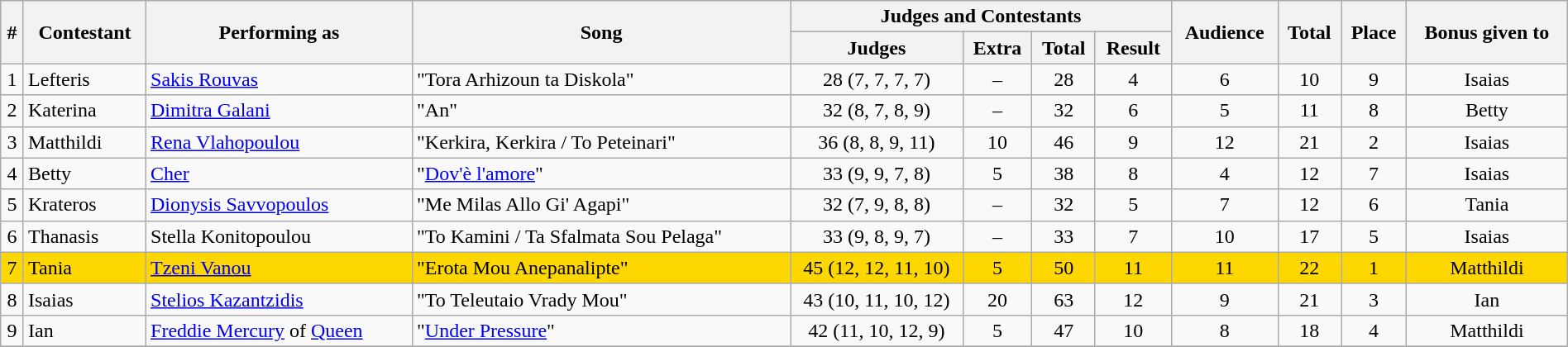<table class="sortable wikitable" style="text-align:center;" width="100%">
<tr>
<th rowspan="2">#</th>
<th rowspan="2">Contestant</th>
<th rowspan="2">Performing as</th>
<th rowspan="2">Song</th>
<th colspan="4">Judges and Contestants</th>
<th rowspan="2">Audience</th>
<th rowspan="2">Total</th>
<th rowspan="2">Place</th>
<th rowspan="2">Bonus given to</th>
</tr>
<tr>
<th width="11%">Judges</th>
<th>Extra</th>
<th>Total</th>
<th>Result</th>
</tr>
<tr>
<td>1</td>
<td align="left">Lefteris</td>
<td align="left"><a href='#'>Sakis Rouvas</a></td>
<td align="left">"Tora Arhizoun ta Diskola"</td>
<td>28 (7, 7, 7, 7)</td>
<td>–</td>
<td>28</td>
<td>4</td>
<td>6</td>
<td>10</td>
<td>9</td>
<td>Isaias</td>
</tr>
<tr>
<td>2</td>
<td align="left">Katerina</td>
<td align="left"><a href='#'>Dimitra Galani</a></td>
<td align="left">"An"</td>
<td>32 (8, 7, 8, 9)</td>
<td>–</td>
<td>32</td>
<td>6</td>
<td>5</td>
<td>11</td>
<td>8</td>
<td>Betty</td>
</tr>
<tr>
<td>3</td>
<td align="left">Matthildi</td>
<td align="left"><a href='#'>Rena Vlahopoulou</a></td>
<td align="left">"Kerkira, Kerkira / To Peteinari"</td>
<td>36 (8, 8, 9, 11)</td>
<td>10</td>
<td>46</td>
<td>9</td>
<td>12</td>
<td>21</td>
<td>2</td>
<td>Isaias</td>
</tr>
<tr>
<td>4</td>
<td align="left">Betty</td>
<td align="left"><a href='#'>Cher</a></td>
<td align="left">"<a href='#'>Dov'è l'amore</a>"</td>
<td>33 (9, 9, 7, 8)</td>
<td>5</td>
<td>38</td>
<td>8</td>
<td>4</td>
<td>12</td>
<td>7</td>
<td>Isaias</td>
</tr>
<tr>
<td>5</td>
<td align="left">Krateros</td>
<td align="left"><a href='#'>Dionysis Savvopoulos</a></td>
<td align="left">"Me Milas Allo Gi' Agapi"</td>
<td>32 (7, 9, 8, 8)</td>
<td>–</td>
<td>32</td>
<td>5</td>
<td>7</td>
<td>12</td>
<td>6</td>
<td>Tania</td>
</tr>
<tr>
<td>6</td>
<td align="left">Thanasis</td>
<td align="left">Stella Konitopoulou</td>
<td align="left">"To Kamini / Ta Sfalmata Sou Pelaga"</td>
<td>33 (9, 8, 9, 7)</td>
<td>–</td>
<td>33</td>
<td>7</td>
<td>10</td>
<td>17</td>
<td>5</td>
<td>Isaias</td>
</tr>
<tr bgcolor="gold">
<td>7</td>
<td align="left">Tania</td>
<td align="left"><a href='#'>Tzeni Vanou</a></td>
<td align="left">"Erota Mou Anepanalipte"</td>
<td>45 (12, 12, 11, 10)</td>
<td>5</td>
<td>50</td>
<td>11</td>
<td>11</td>
<td>22</td>
<td>1</td>
<td>Matthildi</td>
</tr>
<tr>
<td>8</td>
<td align="left">Isaias</td>
<td align="left"><a href='#'>Stelios Kazantzidis</a></td>
<td align="left">"To Teleutaio Vrady Mou"</td>
<td>43 (10, 11, 10, 12)</td>
<td>20</td>
<td>63</td>
<td>12</td>
<td>9</td>
<td>21</td>
<td>3</td>
<td>Ian</td>
</tr>
<tr>
<td>9</td>
<td align="left">Ian</td>
<td align="left"><a href='#'>Freddie Mercury</a> of <a href='#'>Queen</a></td>
<td align="left">"<a href='#'>Under Pressure</a>"</td>
<td>42 (11, 10, 12, 9)</td>
<td>5</td>
<td>47</td>
<td>10</td>
<td>8</td>
<td>18</td>
<td>4</td>
<td>Matthildi</td>
</tr>
<tr>
</tr>
</table>
